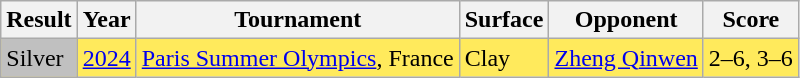<table class="sortable wikitable">
<tr>
<th>Result</th>
<th>Year</th>
<th>Tournament</th>
<th>Surface</th>
<th>Opponent</th>
<th class=unsortable>Score</th>
</tr>
<tr style=background:#ffea5c>
<td bgcolor=silver>Silver</td>
<td><a href='#'>2024</a></td>
<td><a href='#'>Paris Summer Olympics</a>, France</td>
<td>Clay</td>
<td> <a href='#'>Zheng Qinwen</a></td>
<td>2–6, 3–6</td>
</tr>
</table>
